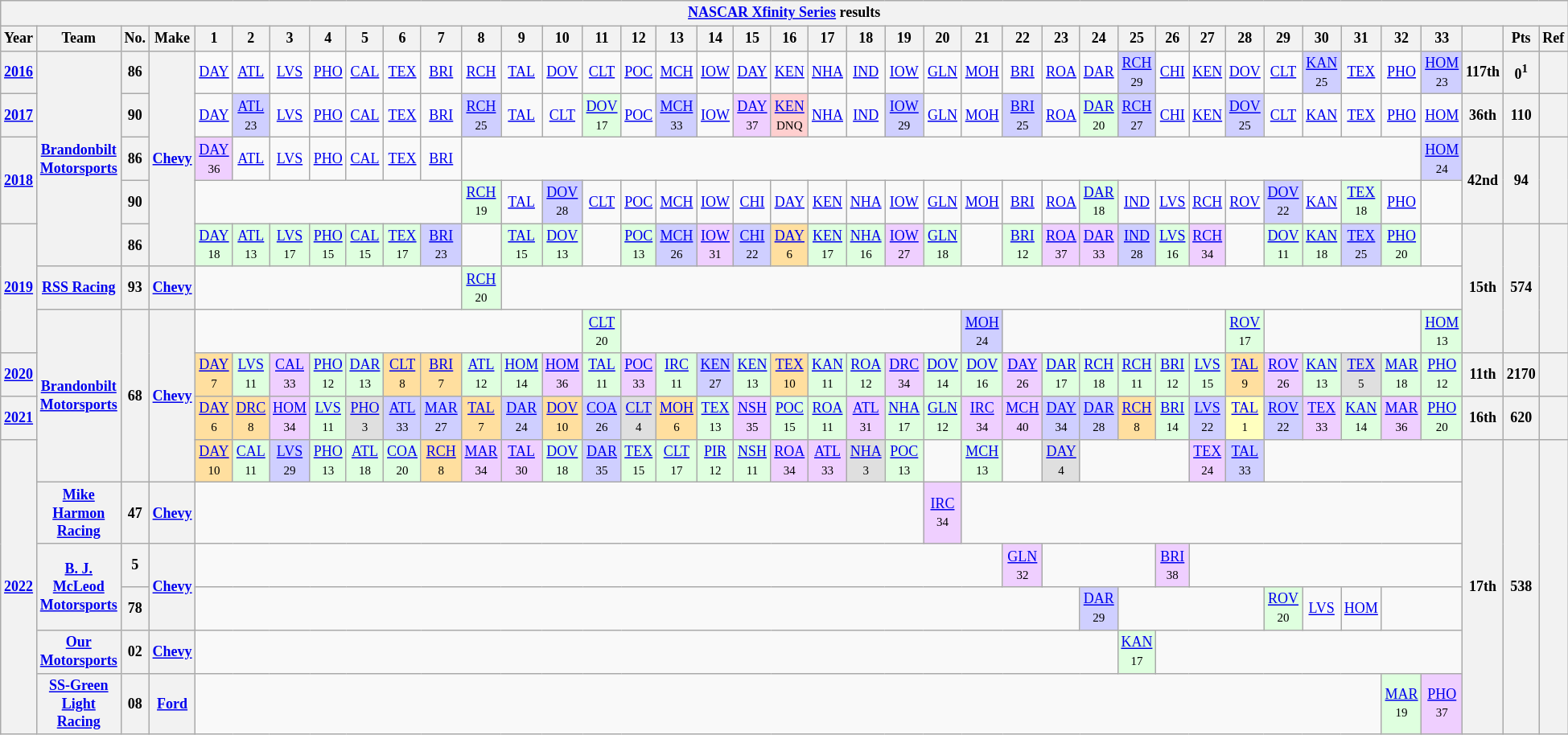<table class="wikitable" style="text-align:center; font-size:75%">
<tr>
<th colspan=42><a href='#'>NASCAR Xfinity Series</a> results</th>
</tr>
<tr>
<th>Year</th>
<th>Team</th>
<th>No.</th>
<th>Make</th>
<th>1</th>
<th>2</th>
<th>3</th>
<th>4</th>
<th>5</th>
<th>6</th>
<th>7</th>
<th>8</th>
<th>9</th>
<th>10</th>
<th>11</th>
<th>12</th>
<th>13</th>
<th>14</th>
<th>15</th>
<th>16</th>
<th>17</th>
<th>18</th>
<th>19</th>
<th>20</th>
<th>21</th>
<th>22</th>
<th>23</th>
<th>24</th>
<th>25</th>
<th>26</th>
<th>27</th>
<th>28</th>
<th>29</th>
<th>30</th>
<th>31</th>
<th>32</th>
<th>33</th>
<th></th>
<th>Pts</th>
<th>Ref</th>
</tr>
<tr>
<th><a href='#'>2016</a></th>
<th rowspan=5><a href='#'>Brandonbilt Motorsports</a></th>
<th>86</th>
<th rowspan=5><a href='#'>Chevy</a></th>
<td><a href='#'>DAY</a></td>
<td><a href='#'>ATL</a></td>
<td><a href='#'>LVS</a></td>
<td><a href='#'>PHO</a></td>
<td><a href='#'>CAL</a></td>
<td><a href='#'>TEX</a></td>
<td><a href='#'>BRI</a></td>
<td><a href='#'>RCH</a></td>
<td><a href='#'>TAL</a></td>
<td><a href='#'>DOV</a></td>
<td><a href='#'>CLT</a></td>
<td><a href='#'>POC</a></td>
<td><a href='#'>MCH</a></td>
<td><a href='#'>IOW</a></td>
<td><a href='#'>DAY</a></td>
<td><a href='#'>KEN</a></td>
<td><a href='#'>NHA</a></td>
<td><a href='#'>IND</a></td>
<td><a href='#'>IOW</a></td>
<td><a href='#'>GLN</a></td>
<td><a href='#'>MOH</a></td>
<td><a href='#'>BRI</a></td>
<td><a href='#'>ROA</a></td>
<td><a href='#'>DAR</a></td>
<td style="background:#CFCFFF;"><a href='#'>RCH</a><br><small>29</small></td>
<td><a href='#'>CHI</a></td>
<td><a href='#'>KEN</a></td>
<td><a href='#'>DOV</a></td>
<td><a href='#'>CLT</a></td>
<td style="background:#CFCFFF;"><a href='#'>KAN</a><br><small>25</small></td>
<td><a href='#'>TEX</a></td>
<td><a href='#'>PHO</a></td>
<td style="background:#CFCFFF;"><a href='#'>HOM</a><br><small>23</small></td>
<th>117th</th>
<th>0<sup>1</sup></th>
<th></th>
</tr>
<tr>
<th><a href='#'>2017</a></th>
<th>90</th>
<td><a href='#'>DAY</a></td>
<td style="background:#CFCFFF;"><a href='#'>ATL</a><br><small>23</small></td>
<td><a href='#'>LVS</a></td>
<td><a href='#'>PHO</a></td>
<td><a href='#'>CAL</a></td>
<td><a href='#'>TEX</a></td>
<td><a href='#'>BRI</a></td>
<td style="background:#CFCFFF;"><a href='#'>RCH</a><br><small>25</small></td>
<td><a href='#'>TAL</a></td>
<td><a href='#'>CLT</a></td>
<td style="background:#DFFFDF;"><a href='#'>DOV</a><br><small>17</small></td>
<td><a href='#'>POC</a></td>
<td style="background:#CFCFFF;"><a href='#'>MCH</a><br><small>33</small></td>
<td><a href='#'>IOW</a></td>
<td style="background:#EFCFFF;"><a href='#'>DAY</a><br><small>37</small></td>
<td style="background:#FFCFCF;"><a href='#'>KEN</a><br><small>DNQ</small></td>
<td><a href='#'>NHA</a></td>
<td><a href='#'>IND</a></td>
<td style="background:#CFCFFF;"><a href='#'>IOW</a><br><small>29</small></td>
<td><a href='#'>GLN</a></td>
<td><a href='#'>MOH</a></td>
<td style="background:#CFCFFF;"><a href='#'>BRI</a><br><small>25</small></td>
<td><a href='#'>ROA</a></td>
<td style="background:#DFFFDF;"><a href='#'>DAR</a><br><small>20</small></td>
<td style="background:#CFCFFF;"><a href='#'>RCH</a><br><small>27</small></td>
<td><a href='#'>CHI</a></td>
<td><a href='#'>KEN</a></td>
<td style="background:#CFCFFF;"><a href='#'>DOV</a><br><small>25</small></td>
<td><a href='#'>CLT</a></td>
<td><a href='#'>KAN</a></td>
<td><a href='#'>TEX</a></td>
<td><a href='#'>PHO</a></td>
<td><a href='#'>HOM</a></td>
<th>36th</th>
<th>110</th>
<th></th>
</tr>
<tr>
<th rowspan=2><a href='#'>2018</a></th>
<th>86</th>
<td style="background:#EFCFFF;"><a href='#'>DAY</a><br><small>36</small></td>
<td><a href='#'>ATL</a></td>
<td><a href='#'>LVS</a></td>
<td><a href='#'>PHO</a></td>
<td><a href='#'>CAL</a></td>
<td><a href='#'>TEX</a></td>
<td><a href='#'>BRI</a></td>
<td colspan=25></td>
<td style="background:#CFCFFF;"><a href='#'>HOM</a><br><small>24</small></td>
<th rowspan=2>42nd</th>
<th rowspan=2>94</th>
<th rowspan=2></th>
</tr>
<tr>
<th>90</th>
<td colspan=7></td>
<td style="background:#DFFFDF;"><a href='#'>RCH</a><br><small>19</small></td>
<td><a href='#'>TAL</a></td>
<td style="background:#CFCFFF;"><a href='#'>DOV</a><br><small>28</small></td>
<td><a href='#'>CLT</a></td>
<td><a href='#'>POC</a></td>
<td><a href='#'>MCH</a></td>
<td><a href='#'>IOW</a></td>
<td><a href='#'>CHI</a></td>
<td><a href='#'>DAY</a></td>
<td><a href='#'>KEN</a></td>
<td><a href='#'>NHA</a></td>
<td><a href='#'>IOW</a></td>
<td><a href='#'>GLN</a></td>
<td><a href='#'>MOH</a></td>
<td><a href='#'>BRI</a></td>
<td><a href='#'>ROA</a></td>
<td style="background:#DFFFDF;"><a href='#'>DAR</a><br><small>18</small></td>
<td><a href='#'>IND</a></td>
<td><a href='#'>LVS</a></td>
<td><a href='#'>RCH</a></td>
<td><a href='#'>ROV</a></td>
<td style="background:#CFCFFF;"><a href='#'>DOV</a><br><small>22</small></td>
<td><a href='#'>KAN</a></td>
<td style="background:#DFFFDF;"><a href='#'>TEX</a><br><small>18</small></td>
<td><a href='#'>PHO</a></td>
<td></td>
</tr>
<tr>
<th rowspan=3><a href='#'>2019</a></th>
<th>86</th>
<td style="background:#DFFFDF;"><a href='#'>DAY</a><br><small>18</small></td>
<td style="background:#DFFFDF;"><a href='#'>ATL</a><br><small>13</small></td>
<td style="background:#DFFFDF;"><a href='#'>LVS</a><br><small>17</small></td>
<td style="background:#DFFFDF;"><a href='#'>PHO</a><br><small>15</small></td>
<td style="background:#DFFFDF;"><a href='#'>CAL</a><br><small>15</small></td>
<td style="background:#DFFFDF;"><a href='#'>TEX</a><br><small>17</small></td>
<td style="background:#CFCFFF;"><a href='#'>BRI</a><br><small>23</small></td>
<td></td>
<td style="background:#DFFFDF;"><a href='#'>TAL</a><br><small>15</small></td>
<td style="background:#DFFFDF;"><a href='#'>DOV</a><br><small>13</small></td>
<td></td>
<td style="background:#DFFFDF;"><a href='#'>POC</a><br><small>13</small></td>
<td style="background:#CFCFFF;"><a href='#'>MCH</a><br><small>26</small></td>
<td style="background:#EFCFFF;"><a href='#'>IOW</a><br><small>31</small></td>
<td style="background:#CFCFFF;"><a href='#'>CHI</a><br><small>22</small></td>
<td style="background:#FFDF9F;"><a href='#'>DAY</a><br><small>6</small></td>
<td style="background:#DFFFDF;"><a href='#'>KEN</a><br><small>17</small></td>
<td style="background:#DFFFDF;"><a href='#'>NHA</a><br><small>16</small></td>
<td style="background:#EFCFFF;"><a href='#'>IOW</a><br><small>27</small></td>
<td style="background:#DFFFDF;"><a href='#'>GLN</a><br><small>18</small></td>
<td></td>
<td style="background:#DFFFDF;"><a href='#'>BRI</a><br><small>12</small></td>
<td style="background:#EFCFFF;"><a href='#'>ROA</a><br><small>37</small></td>
<td style="background:#EFCFFF;"><a href='#'>DAR</a><br><small>33</small></td>
<td style="background:#CFCFFF;"><a href='#'>IND</a><br><small>28</small></td>
<td style="background:#DFFFDF;"><a href='#'>LVS</a><br><small>16</small></td>
<td style="background:#EFCFFF;"><a href='#'>RCH</a><br><small>34</small></td>
<td></td>
<td style="background:#DFFFDF;"><a href='#'>DOV</a><br><small>11</small></td>
<td style="background:#DFFFDF;"><a href='#'>KAN</a><br><small>18</small></td>
<td style="background:#CFCFFF;"><a href='#'>TEX</a><br><small>25</small></td>
<td style="background:#DFFFDF;"><a href='#'>PHO</a><br><small>20</small></td>
<td></td>
<th rowspan=3>15th</th>
<th rowspan=3>574</th>
<th rowspan=3></th>
</tr>
<tr>
<th><a href='#'>RSS Racing</a></th>
<th>93</th>
<th><a href='#'>Chevy</a></th>
<td colspan=7></td>
<td style="background:#DFFFDF;"><a href='#'>RCH</a><br><small>20</small></td>
<td colspan=25></td>
</tr>
<tr>
<th rowspan=4><a href='#'>Brandonbilt Motorsports</a></th>
<th rowspan=4>68</th>
<th rowspan=4><a href='#'>Chevy</a></th>
<td colspan=10></td>
<td style="background:#DFFFDF;"><a href='#'>CLT</a><br><small>20</small></td>
<td colspan=9></td>
<td style="background:#CFCFFF;"><a href='#'>MOH</a><br><small>24</small></td>
<td colspan=6></td>
<td style="background:#DFFFDF;"><a href='#'>ROV</a><br><small>17</small></td>
<td colspan=4></td>
<td style="background:#DFFFDF;"><a href='#'>HOM</a><br><small>13</small></td>
</tr>
<tr>
<th><a href='#'>2020</a></th>
<td style="background:#FFDF9F;"><a href='#'>DAY</a><br><small>7</small></td>
<td style="background:#DFFFDF;"><a href='#'>LVS</a><br><small>11</small></td>
<td style="background:#EFCFFF;"><a href='#'>CAL</a><br><small>33</small></td>
<td style="background:#DFFFDF;"><a href='#'>PHO</a><br><small>12</small></td>
<td style="background:#DFFFDF;"><a href='#'>DAR</a><br><small>13</small></td>
<td style="background:#FFDF9F;"><a href='#'>CLT</a><br><small>8</small></td>
<td style="background:#FFDF9F;"><a href='#'>BRI</a><br><small>7</small></td>
<td style="background:#DFFFDF;"><a href='#'>ATL</a><br><small>12</small></td>
<td style="background:#DFFFDF;"><a href='#'>HOM</a><br><small>14</small></td>
<td style="background:#EFCFFF;"><a href='#'>HOM</a><br><small>36</small></td>
<td style="background:#DFFFDF;"><a href='#'>TAL</a><br><small>11</small></td>
<td style="background:#EFCFFF;"><a href='#'>POC</a><br><small>33</small></td>
<td style="background:#DFFFDF;"><a href='#'>IRC</a><br><small>11</small></td>
<td style="background:#CFCFFF;"><a href='#'>KEN</a><br><small>27</small></td>
<td style="background:#DFFFDF;"><a href='#'>KEN</a><br><small>13</small></td>
<td style="background:#FFDF9F;"><a href='#'>TEX</a><br><small>10</small></td>
<td style="background:#DFFFDF;"><a href='#'>KAN</a><br><small>11</small></td>
<td style="background:#DFFFDF;"><a href='#'>ROA</a><br><small>12</small></td>
<td style="background:#EFCFFF;"><a href='#'>DRC</a><br><small>34</small></td>
<td style="background:#DFFFDF;"><a href='#'>DOV</a><br><small>14</small></td>
<td style="background:#DFFFDF;"><a href='#'>DOV</a><br><small>16</small></td>
<td style="background:#EFCFFF;"><a href='#'>DAY</a><br><small>26</small></td>
<td style="background:#DFFFDF;"><a href='#'>DAR</a><br><small>17</small></td>
<td style="background:#DFFFDF;"><a href='#'>RCH</a><br><small>18</small></td>
<td style="background:#DFFFDF;"><a href='#'>RCH</a><br><small>11</small></td>
<td style="background:#DFFFDF;"><a href='#'>BRI</a><br><small>12</small></td>
<td style="background:#DFFFDF;"><a href='#'>LVS</a><br><small>15</small></td>
<td style="background:#FFDF9F;"><a href='#'>TAL</a><br><small>9</small></td>
<td style="background:#EFCFFF;"><a href='#'>ROV</a><br><small>26</small></td>
<td style="background:#DFFFDF;"><a href='#'>KAN</a><br><small>13</small></td>
<td style="background:#DFDFDF;"><a href='#'>TEX</a><br><small>5</small></td>
<td style="background:#DFFFDF;"><a href='#'>MAR</a><br><small>18</small></td>
<td style="background:#DFFFDF;"><a href='#'>PHO</a><br><small>12</small></td>
<th>11th</th>
<th>2170</th>
<th></th>
</tr>
<tr>
<th><a href='#'>2021</a></th>
<td style="background:#FFDF9F;"><a href='#'>DAY</a><br><small>6</small></td>
<td style="background:#FFDF9F;"><a href='#'>DRC</a><br><small>8</small></td>
<td style="background:#EFCFFF;"><a href='#'>HOM</a><br><small>34</small></td>
<td style="background:#DFFFDF;"><a href='#'>LVS</a><br><small>11</small></td>
<td style="background:#DFDFDF;"><a href='#'>PHO</a><br><small>3</small></td>
<td style="background:#CFCFFF;"><a href='#'>ATL</a><br><small>33</small></td>
<td style="background:#CFCFFF;"><a href='#'>MAR</a><br><small>27</small></td>
<td style="background:#FFDF9F;"><a href='#'>TAL</a><br><small>7</small></td>
<td style="background:#CFCFFF;"><a href='#'>DAR</a><br><small>24</small></td>
<td style="background:#FFDF9F;"><a href='#'>DOV</a><br><small>10</small></td>
<td style="background:#CFCFFF;"><a href='#'>COA</a><br><small>26</small></td>
<td style="background:#DFDFDF;"><a href='#'>CLT</a><br><small>4</small></td>
<td style="background:#FFDF9F;"><a href='#'>MOH</a><br><small>6</small></td>
<td style="background:#DFFFDF;"><a href='#'>TEX</a><br><small>13</small></td>
<td style="background:#EFCFFF;"><a href='#'>NSH</a><br><small>35</small></td>
<td style="background:#DFFFDF;"><a href='#'>POC</a><br><small>15</small></td>
<td style="background:#DFFFDF;"><a href='#'>ROA</a><br><small>11</small></td>
<td style="background:#EFCFFF;"><a href='#'>ATL</a><br><small>31</small></td>
<td style="background:#DFFFDF;"><a href='#'>NHA</a><br><small>17</small></td>
<td style="background:#DFFFDF;"><a href='#'>GLN</a><br><small>12</small></td>
<td style="background:#EFCFFF;"><a href='#'>IRC</a><br><small>34</small></td>
<td style="background:#EFCFFF;"><a href='#'>MCH</a><br><small>40</small></td>
<td style="background:#CFCFFF;"><a href='#'>DAY</a><br><small>34</small></td>
<td style="background:#CFCFFF;"><a href='#'>DAR</a><br><small>28</small></td>
<td style="background:#FFDF9F;"><a href='#'>RCH</a><br><small>8</small></td>
<td style="background:#DFFFDF;"><a href='#'>BRI</a><br><small>14</small></td>
<td style="background:#CFCFFF;"><a href='#'>LVS</a><br><small>22</small></td>
<td style="background:#FFFFBF;"><a href='#'>TAL</a><br><small>1</small></td>
<td style="background:#CFCFFF;"><a href='#'>ROV</a><br><small>22</small></td>
<td style="background:#EFCFFF;"><a href='#'>TEX</a><br><small>33</small></td>
<td style="background:#DFFFDF;"><a href='#'>KAN</a><br><small>14</small></td>
<td style="background:#EFCFFF;"><a href='#'>MAR</a><br><small>36</small></td>
<td style="background:#DFFFDF;"><a href='#'>PHO</a><br><small>20</small></td>
<th>16th</th>
<th>620</th>
<th></th>
</tr>
<tr>
<th rowspan=6><a href='#'>2022</a></th>
<td style="background:#FFDF9F;"><a href='#'>DAY</a><br><small>10</small></td>
<td style="background:#DFFFDF;"><a href='#'>CAL</a><br><small>11</small></td>
<td style="background:#CFCFFF;"><a href='#'>LVS</a><br><small>29</small></td>
<td style="background:#DFFFDF;"><a href='#'>PHO</a><br><small>13</small></td>
<td style="background:#DFFFDF;"><a href='#'>ATL</a><br><small>18</small></td>
<td style="background:#DFFFDF;"><a href='#'>COA</a><br><small>20</small></td>
<td style="background:#FFDF9F;"><a href='#'>RCH</a><br><small>8</small></td>
<td style="background:#EFCFFF;"><a href='#'>MAR</a><br><small>34</small></td>
<td style="background:#EFCFFF;"><a href='#'>TAL</a><br><small>30</small></td>
<td style="background:#DFFFDF;"><a href='#'>DOV</a><br><small>18</small></td>
<td style="background:#CFCFFF;"><a href='#'>DAR</a><br><small>35</small></td>
<td style="background:#DFFFDF;"><a href='#'>TEX</a><br><small>15</small></td>
<td style="background:#DFFFDF;"><a href='#'>CLT</a><br><small>17</small></td>
<td style="background:#DFFFDF;"><a href='#'>PIR</a><br><small>12</small></td>
<td style="background:#DFFFDF;"><a href='#'>NSH</a><br><small>11</small></td>
<td style="background:#EFCFFF;"><a href='#'>ROA</a><br><small>34</small></td>
<td style="background:#EFCFFF;"><a href='#'>ATL</a><br><small>33</small></td>
<td style="background:#DFDFDF;"><a href='#'>NHA</a><br><small>3</small></td>
<td style="background:#DFFFDF;"><a href='#'>POC</a><br><small>13</small></td>
<td></td>
<td style="background:#DFFFDF;"><a href='#'>MCH</a><br><small>13</small></td>
<td></td>
<td style="background:#DFDFDF;"><a href='#'>DAY</a><br><small>4</small></td>
<td colspan=3></td>
<td style="background:#EFCFFF;"><a href='#'>TEX</a><br><small>24</small></td>
<td style="background:#CFCFFF;"><a href='#'>TAL</a><br><small>33</small></td>
<td colspan=5></td>
<th rowspan=6>17th</th>
<th rowspan=6>538</th>
<th rowspan=6></th>
</tr>
<tr>
<th><a href='#'>Mike Harmon Racing</a></th>
<th>47</th>
<th><a href='#'>Chevy</a></th>
<td colspan=19></td>
<td style="background:#EFCFFF;"><a href='#'>IRC</a><br><small>34</small></td>
<td colspan=13></td>
</tr>
<tr>
<th rowspan=2><a href='#'>B. J. McLeod Motorsports</a></th>
<th>5</th>
<th rowspan=2><a href='#'>Chevy</a></th>
<td colspan=21></td>
<td style="background:#EFCFFF;"><a href='#'>GLN</a><br><small>32</small></td>
<td colspan=3></td>
<td style="background:#EFCFFF;"><a href='#'>BRI</a><br><small>38</small></td>
<td colspan=7></td>
</tr>
<tr>
<th>78</th>
<td colspan=23></td>
<td style="background:#CFCFFF;"><a href='#'>DAR</a><br><small>29</small></td>
<td colspan=4></td>
<td style="background:#DFFFDF;"><a href='#'>ROV</a><br><small>20</small></td>
<td><a href='#'>LVS</a></td>
<td><a href='#'>HOM</a></td>
<td colspan=2></td>
</tr>
<tr>
<th><a href='#'>Our Motorsports</a></th>
<th>02</th>
<th><a href='#'>Chevy</a></th>
<td colspan=24></td>
<td style="background:#DFFFDF;"><a href='#'>KAN</a><br><small>17</small></td>
<td colspan=8></td>
</tr>
<tr>
<th><a href='#'>SS-Green Light Racing</a></th>
<th>08</th>
<th><a href='#'>Ford</a></th>
<td colspan=31></td>
<td style="background:#DFFFDF;"><a href='#'>MAR</a><br><small>19</small></td>
<td style="background:#EFCFFF;"><a href='#'>PHO</a><br><small>37</small></td>
</tr>
</table>
